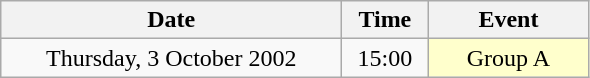<table class = "wikitable" style="text-align:center;">
<tr>
<th width=220>Date</th>
<th width=50>Time</th>
<th width=100>Event</th>
</tr>
<tr>
<td>Thursday, 3 October 2002</td>
<td>15:00</td>
<td bgcolor=ffffcc>Group A</td>
</tr>
</table>
